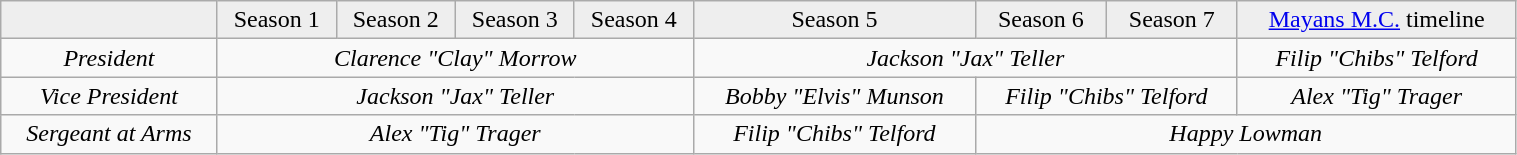<table class="wikitable" style="text-align:center; width:80%;">
<tr style="background:#eee;">
<td></td>
<td valign="top">Season 1</td>
<td valign="top">Season 2</td>
<td valign="top">Season 3</td>
<td valign="top">Season 4</td>
<td valign="top">Season 5</td>
<td valign="top">Season 6</td>
<td valign="top">Season 7</td>
<td valign="top"><a href='#'>Mayans M.C.</a> timeline</td>
</tr>
<tr>
<td style="text-align:center; vertical-align:top;"><em>President</em></td>
<td colspan="4" style="text-align:center; vertical-align:top;"><em>Clarence "Clay" Morrow</em></td>
<td colspan="3" style="text-align:center; vertical-align:top;"><em>Jackson "Jax" Teller</em></td>
<td style="text-align:center; vertical-align:top;"><em>Filip "Chibs" Telford</em></td>
</tr>
<tr style="text-align:center; vertical-align:top;">
<td><em>Vice President</em></td>
<td colspan="4"><em>Jackson "Jax" Teller</em></td>
<td><em>Bobby "Elvis" Munson</em></td>
<td colspan="2"><em>Filip "Chibs" Telford</em></td>
<td><em>Alex "Tig" Trager</em></td>
</tr>
<tr>
<td style="text-align:center; vertical-align:top;"><em>Sergeant at Arms</em></td>
<td colspan="4" style="text-align:center; vertical-align:top;"><em>Alex "Tig" Trager</em></td>
<td style="text-align:center; vertical-align:top;"><em>Filip "Chibs" Telford</em></td>
<td colspan="3" style="text-align:center; vertical-align:top;"><em>Happy Lowman</em></td>
</tr>
</table>
